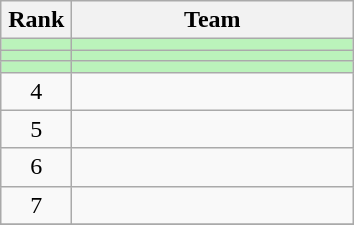<table class="wikitable" style="text-align:center">
<tr>
<th width=40>Rank</th>
<th width=180>Team</th>
</tr>
<tr bgcolor=#BBF3BB>
<td></td>
<td style="text-align:left"></td>
</tr>
<tr bgcolor=#BBF3BB>
<td></td>
<td style="text-align:left"></td>
</tr>
<tr bgcolor=#BBF3BB>
<td></td>
<td style="text-align:left"></td>
</tr>
<tr>
<td>4</td>
<td style="text-align:left"></td>
</tr>
<tr>
<td>5</td>
<td style="text-align:left"></td>
</tr>
<tr>
<td>6</td>
<td style="text-align:left"></td>
</tr>
<tr>
<td>7</td>
<td style="text-align:left"></td>
</tr>
<tr>
</tr>
</table>
